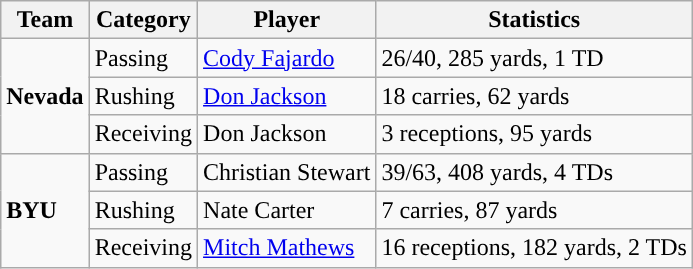<table class="wikitable" style="float: left;">
<tr>
<th>Team</th>
<th>Category</th>
<th>Player</th>
<th>Statistics</th>
</tr>
<tr>
<td rowspan=3><strong>Nevada</strong></td>
<td>Passing</td>
<td><a href='#'>Cody Fajardo</a></td>
<td>26/40, 285 yards, 1 TD</td>
</tr>
<tr>
<td>Rushing</td>
<td><a href='#'>Don Jackson</a></td>
<td>18 carries, 62 yards</td>
</tr>
<tr>
<td>Receiving</td>
<td>Don Jackson</td>
<td>3 receptions, 95 yards</td>
</tr>
<tr>
<td rowspan=3><strong>BYU</strong></td>
<td>Passing</td>
<td>Christian Stewart</td>
<td>39/63, 408 yards, 4 TDs</td>
</tr>
<tr>
<td>Rushing</td>
<td>Nate Carter</td>
<td>7 carries, 87 yards</td>
</tr>
<tr>
<td>Receiving</td>
<td><a href='#'>Mitch Mathews</a></td>
<td>16 receptions, 182 yards, 2 TDs</td>
</tr>
</table>
